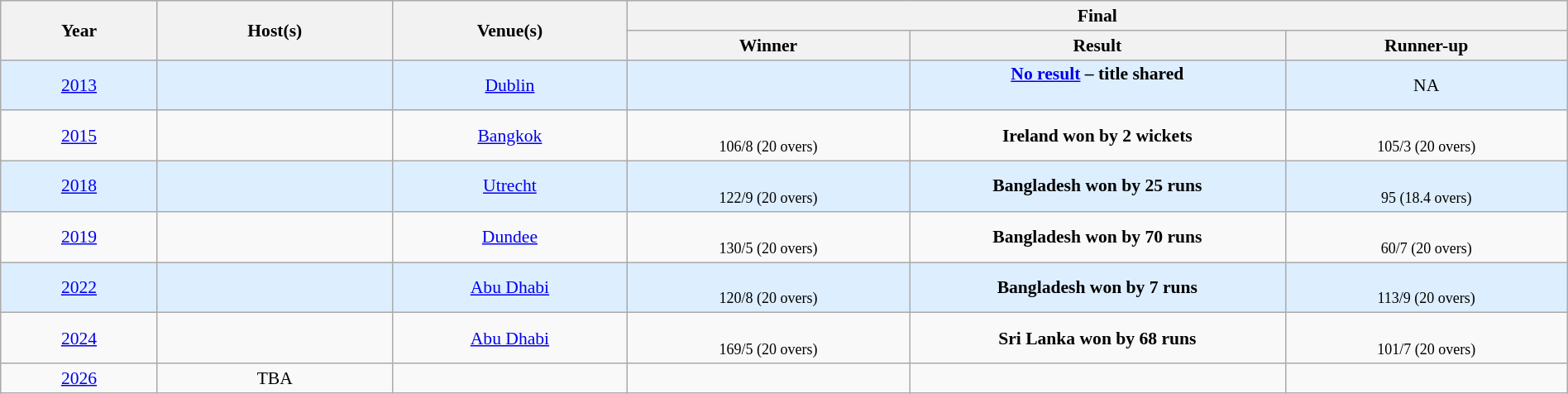<table class="wikitable" style="font-size:90%; width: 100%; text-align: center;">
<tr>
<th rowspan=2 width=10%>Year</th>
<th rowspan=2 width=15%>Host(s)</th>
<th rowspan=2 width=15%>Venue(s)</th>
<th colspan=3>Final</th>
</tr>
<tr>
<th width=18%>Winner</th>
<th width=24%>Result</th>
<th width=18%>Runner-up</th>
</tr>
<tr style="background:#ddeeff">
<td><a href='#'>2013</a></td>
<td></td>
<td><a href='#'>Dublin</a></td>
<td><br></td>
<td><strong><a href='#'>No result</a> – title shared</strong><br><br></td>
<td>NA</td>
</tr>
<tr>
<td><a href='#'>2015</a></td>
<td></td>
<td><a href='#'>Bangkok</a></td>
<td><br><small>106/8 (20 overs)</small></td>
<td><strong>Ireland won by 2 wickets</strong><br></td>
<td><br><small>105/3 (20 overs)</small></td>
</tr>
<tr style="background:#ddeeff">
<td><a href='#'>2018</a></td>
<td></td>
<td><a href='#'>Utrecht</a></td>
<td><br><small>122/9 (20 overs)</small></td>
<td><strong>Bangladesh won by 25 runs</strong><br></td>
<td><br><small>95 (18.4 overs)</small></td>
</tr>
<tr>
<td><a href='#'>2019</a></td>
<td></td>
<td><a href='#'>Dundee</a></td>
<td><br><small>130/5 (20 overs)</small></td>
<td><strong>Bangladesh won by 70 runs</strong><br></td>
<td><br><small>60/7 (20 overs)</small></td>
</tr>
<tr style="background:#ddeeff">
<td><a href='#'>2022</a></td>
<td></td>
<td><a href='#'>Abu Dhabi</a></td>
<td><br><small>120/8 (20 overs)</small></td>
<td><strong>Bangladesh won by 7 runs</strong><br></td>
<td><br><small>113/9 (20 overs)</small></td>
</tr>
<tr>
<td><a href='#'>2024</a></td>
<td></td>
<td><a href='#'>Abu Dhabi</a></td>
<td><br><small>169/5 (20 overs)</small></td>
<td><strong>Sri Lanka won by 68 runs</strong><br></td>
<td><br><small>101/7 (20 overs)</small></td>
</tr>
<tr>
<td><a href='#'>2026</a></td>
<td>TBA</td>
<td></td>
<td></td>
<td></td>
<td></td>
</tr>
</table>
